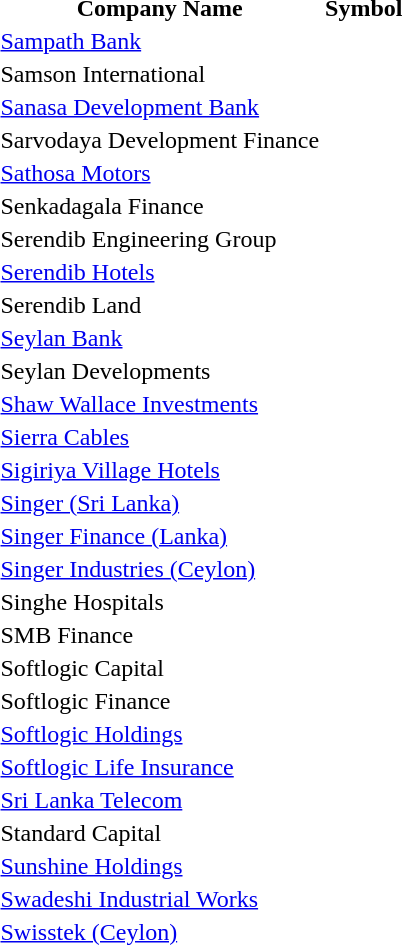<table style="background:transparent;">
<tr>
<th>Company Name</th>
<th>Symbol</th>
</tr>
<tr>
<td><a href='#'>Sampath Bank</a></td>
<td></td>
</tr>
<tr>
<td>Samson International</td>
<td></td>
</tr>
<tr>
<td><a href='#'>Sanasa Development Bank</a></td>
<td></td>
</tr>
<tr>
<td>Sarvodaya Development Finance</td>
<td></td>
</tr>
<tr>
<td><a href='#'>Sathosa Motors</a></td>
<td></td>
</tr>
<tr>
<td>Senkadagala Finance</td>
<td></td>
</tr>
<tr>
<td>Serendib Engineering Group</td>
<td></td>
</tr>
<tr>
<td><a href='#'>Serendib Hotels</a></td>
<td></td>
</tr>
<tr>
<td>Serendib Land</td>
<td></td>
</tr>
<tr>
<td><a href='#'>Seylan Bank</a></td>
<td></td>
</tr>
<tr>
<td>Seylan Developments</td>
<td></td>
</tr>
<tr>
<td><a href='#'>Shaw Wallace Investments</a></td>
<td></td>
</tr>
<tr>
<td><a href='#'>Sierra Cables</a></td>
<td></td>
</tr>
<tr>
<td><a href='#'>Sigiriya Village Hotels</a></td>
<td></td>
</tr>
<tr>
<td><a href='#'>Singer (Sri Lanka)</a></td>
<td></td>
</tr>
<tr>
<td><a href='#'>Singer Finance (Lanka)</a></td>
<td></td>
</tr>
<tr>
<td><a href='#'>Singer Industries (Ceylon)</a></td>
<td></td>
</tr>
<tr>
<td>Singhe Hospitals</td>
<td></td>
</tr>
<tr>
<td>SMB Finance</td>
<td></td>
</tr>
<tr>
<td>Softlogic Capital</td>
<td></td>
</tr>
<tr>
<td>Softlogic Finance</td>
<td></td>
</tr>
<tr>
<td><a href='#'>Softlogic Holdings</a></td>
<td></td>
</tr>
<tr>
<td><a href='#'>Softlogic Life Insurance</a></td>
<td></td>
</tr>
<tr>
<td><a href='#'>Sri Lanka Telecom</a></td>
<td></td>
</tr>
<tr>
<td>Standard Capital</td>
<td></td>
</tr>
<tr>
<td><a href='#'>Sunshine Holdings</a></td>
<td></td>
</tr>
<tr>
<td><a href='#'>Swadeshi Industrial Works</a></td>
<td></td>
</tr>
<tr>
<td><a href='#'>Swisstek (Ceylon)</a></td>
<td></td>
</tr>
</table>
